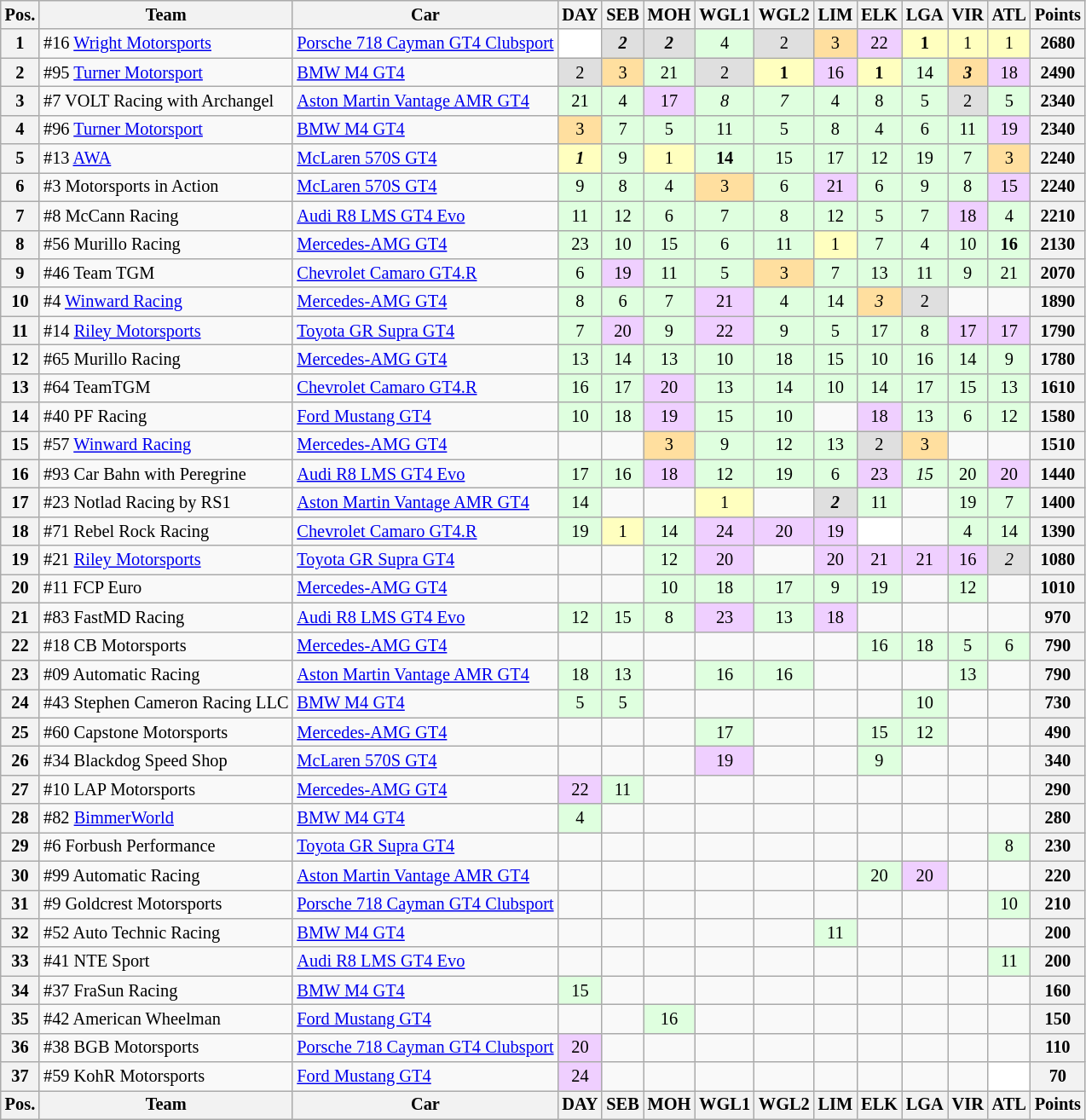<table class="wikitable" style="font-size:85%; text-align:center;">
<tr>
<th>Pos.</th>
<th>Team</th>
<th>Car</th>
<th>DAY</th>
<th>SEB</th>
<th>MOH</th>
<th>WGL1</th>
<th>WGL2</th>
<th>LIM</th>
<th>ELK</th>
<th>LGA</th>
<th>VIR</th>
<th>ATL</th>
<th>Points</th>
</tr>
<tr>
<th>1</th>
<td align=left>#16 <a href='#'>Wright Motorsports</a></td>
<td align=left><a href='#'>Porsche 718 Cayman GT4 Clubsport</a></td>
<td style="background:#ffffff;"></td>
<td style="background:#dfdfdf;"><strong><em>2</em></strong></td>
<td style="background:#dfdfdf;"><strong><em>2</em></strong></td>
<td style="background:#dfffdf;">4</td>
<td style="background:#dfdfdf;">2</td>
<td style="background:#ffdf9f;">3</td>
<td style="background:#efcfff;">22</td>
<td style="background:#ffffbf;"><strong>1</strong></td>
<td style="background:#ffffbf;">1</td>
<td style="background:#ffffbf;">1</td>
<th>2680</th>
</tr>
<tr>
<th>2</th>
<td align=left>#95 <a href='#'>Turner Motorsport</a></td>
<td align=left><a href='#'>BMW M4 GT4</a></td>
<td style="background:#dfdfdf;">2</td>
<td style="background:#ffdf9f;">3</td>
<td style="background:#dfffdf;">21</td>
<td style="background:#dfdfdf;">2</td>
<td style="background:#ffffbf;"><strong>1</strong></td>
<td style="background:#efcfff;">16</td>
<td style="background:#ffffbf;"><strong>1</strong></td>
<td style="background:#dfffdf;">14</td>
<td style="background:#ffdf9f;"><strong><em>3</em></strong></td>
<td style="background:#efcfff;">18</td>
<th>2490</th>
</tr>
<tr>
<th>3</th>
<td align=left>#7 VOLT Racing with Archangel</td>
<td align=left><a href='#'>Aston Martin Vantage AMR GT4</a></td>
<td style="background:#dfffdf;">21</td>
<td style="background:#dfffdf;">4</td>
<td style="background:#efcfff;">17</td>
<td style="background:#dfffdf;"><em>8</em></td>
<td style="background:#dfffdf;"><em>7</em></td>
<td style="background:#dfffdf;">4</td>
<td style="background:#dfffdf;">8</td>
<td style="background:#dfffdf;">5</td>
<td style="background:#dfdfdf;">2</td>
<td style="background:#dfffdf;">5</td>
<th>2340</th>
</tr>
<tr>
<th>4</th>
<td align=left>#96 <a href='#'>Turner Motorsport</a></td>
<td align=left><a href='#'>BMW M4 GT4</a></td>
<td style="background:#ffdf9f;">3</td>
<td style="background:#dfffdf;">7</td>
<td style="background:#dfffdf;">5</td>
<td style="background:#dfffdf;">11</td>
<td style="background:#dfffdf;">5</td>
<td style="background:#dfffdf;">8</td>
<td style="background:#dfffdf;">4</td>
<td style="background:#dfffdf;">6</td>
<td style="background:#dfffdf;">11</td>
<td style="background:#efcfff;">19</td>
<th>2340</th>
</tr>
<tr>
<th>5</th>
<td align=left>#13 <a href='#'>AWA</a></td>
<td align=left><a href='#'>McLaren 570S GT4</a></td>
<td style="background:#ffffbf;"><strong><em>1</em></strong></td>
<td style="background:#dfffdf;">9</td>
<td style="background:#ffffbf;">1</td>
<td style="background:#dfffdf;"><strong>14</strong></td>
<td style="background:#dfffdf;">15</td>
<td style="background:#dfffdf;">17</td>
<td style="background:#dfffdf;">12</td>
<td style="background:#dfffdf;">19</td>
<td style="background:#dfffdf;">7</td>
<td style="background:#ffdf9f;">3</td>
<th>2240</th>
</tr>
<tr>
<th>6</th>
<td align=left>#3 Motorsports in Action</td>
<td align=left><a href='#'>McLaren 570S GT4</a></td>
<td style="background:#dfffdf;">9</td>
<td style="background:#dfffdf;">8</td>
<td style="background:#dfffdf;">4</td>
<td style="background:#ffdf9f;">3</td>
<td style="background:#dfffdf;">6</td>
<td style="background:#efcfff;">21</td>
<td style="background:#dfffdf;">6</td>
<td style="background:#dfffdf;">9</td>
<td style="background:#dfffdf;">8</td>
<td style="background:#efcfff;">15</td>
<th>2240</th>
</tr>
<tr>
<th>7</th>
<td align=left>#8 McCann Racing</td>
<td align=left><a href='#'>Audi R8 LMS GT4 Evo</a></td>
<td style="background:#dfffdf;">11</td>
<td style="background:#dfffdf;">12</td>
<td style="background:#dfffdf;">6</td>
<td style="background:#dfffdf;">7</td>
<td style="background:#dfffdf;">8</td>
<td style="background:#dfffdf;">12</td>
<td style="background:#dfffdf;">5</td>
<td style="background:#dfffdf;">7</td>
<td style="background:#efcfff;">18</td>
<td style="background:#dfffdf;">4</td>
<th>2210</th>
</tr>
<tr>
<th>8</th>
<td align=left>#56 Murillo Racing</td>
<td align=left><a href='#'>Mercedes-AMG GT4</a></td>
<td style="background:#dfffdf;">23</td>
<td style="background:#dfffdf;">10</td>
<td style="background:#dfffdf;">15</td>
<td style="background:#dfffdf;">6</td>
<td style="background:#dfffdf;">11</td>
<td style="background:#ffffbf;">1</td>
<td style="background:#dfffdf;">7</td>
<td style="background:#dfffdf;">4</td>
<td style="background:#dfffdf;">10</td>
<td style="background:#dfffdf;"><strong>16</strong></td>
<th>2130</th>
</tr>
<tr>
<th>9</th>
<td align=left>#46 Team TGM</td>
<td align=left><a href='#'>Chevrolet Camaro GT4.R</a></td>
<td style="background:#dfffdf;">6</td>
<td style="background:#efcfff;">19</td>
<td style="background:#dfffdf;">11</td>
<td style="background:#dfffdf;">5</td>
<td style="background:#ffdf9f;">3</td>
<td style="background:#dfffdf;">7</td>
<td style="background:#dfffdf;">13</td>
<td style="background:#dfffdf;">11</td>
<td style="background:#dfffdf;">9</td>
<td style="background:#dfffdf;">21</td>
<th>2070</th>
</tr>
<tr>
<th>10</th>
<td align=left>#4 <a href='#'>Winward Racing</a></td>
<td align=left><a href='#'>Mercedes-AMG GT4</a></td>
<td style="background:#dfffdf;">8</td>
<td style="background:#dfffdf;">6</td>
<td style="background:#dfffdf;">7</td>
<td style="background:#efcfff;">21</td>
<td style="background:#dfffdf;">4</td>
<td style="background:#dfffdf;">14</td>
<td style="background:#ffdf9f;"><em>3</em></td>
<td style="background:#dfdfdf;">2</td>
<td></td>
<td></td>
<th>1890</th>
</tr>
<tr>
<th>11</th>
<td align=left>#14 <a href='#'>Riley Motorsports</a></td>
<td align=left><a href='#'>Toyota GR Supra GT4</a></td>
<td style="background:#dfffdf;">7</td>
<td style="background:#efcfff;">20</td>
<td style="background:#dfffdf;">9</td>
<td style="background:#efcfff;">22</td>
<td style="background:#dfffdf;">9</td>
<td style="background:#dfffdf;">5</td>
<td style="background:#dfffdf;">17</td>
<td style="background:#dfffdf;">8</td>
<td style="background:#efcfff;">17</td>
<td style="background:#efcfff;">17</td>
<th>1790</th>
</tr>
<tr>
<th>12</th>
<td align=left>#65 Murillo Racing</td>
<td align=left><a href='#'>Mercedes-AMG GT4</a></td>
<td style="background:#dfffdf;">13</td>
<td style="background:#dfffdf;">14</td>
<td style="background:#dfffdf;">13</td>
<td style="background:#dfffdf;">10</td>
<td style="background:#dfffdf;">18</td>
<td style="background:#dfffdf;">15</td>
<td style="background:#dfffdf;">10</td>
<td style="background:#dfffdf;">16</td>
<td style="background:#dfffdf;">14</td>
<td style="background:#dfffdf;">9</td>
<th>1780</th>
</tr>
<tr>
<th>13</th>
<td align=left>#64 TeamTGM</td>
<td align=left><a href='#'>Chevrolet Camaro GT4.R</a></td>
<td style="background:#dfffdf;">16</td>
<td style="background:#dfffdf;">17</td>
<td style="background:#efcfff;">20</td>
<td style="background:#dfffdf;">13</td>
<td style="background:#dfffdf;">14</td>
<td style="background:#dfffdf;">10</td>
<td style="background:#dfffdf;">14</td>
<td style="background:#dfffdf;">17</td>
<td style="background:#dfffdf;">15</td>
<td style="background:#dfffdf;">13</td>
<th>1610</th>
</tr>
<tr>
<th>14</th>
<td align=left>#40 PF Racing</td>
<td align=left><a href='#'>Ford Mustang GT4</a></td>
<td style="background:#dfffdf;">10</td>
<td style="background:#dfffdf;">18</td>
<td style="background:#efcfff;">19</td>
<td style="background:#dfffdf;">15</td>
<td style="background:#dfffdf;">10</td>
<td></td>
<td style="background:#efcfff;">18</td>
<td style="background:#dfffdf;">13</td>
<td style="background:#dfffdf;">6</td>
<td style="background:#dfffdf;">12</td>
<th>1580</th>
</tr>
<tr>
<th>15</th>
<td align=left>#57 <a href='#'>Winward Racing</a></td>
<td align=left><a href='#'>Mercedes-AMG GT4</a></td>
<td></td>
<td></td>
<td style="background:#ffdf9f;">3</td>
<td style="background:#dfffdf;">9</td>
<td style="background:#dfffdf;">12</td>
<td style="background:#dfffdf;">13</td>
<td style="background:#dfdfdf;">2</td>
<td style="background:#ffdf9f;">3</td>
<td></td>
<td></td>
<th>1510</th>
</tr>
<tr>
<th>16</th>
<td align=left>#93 Car Bahn with Peregrine</td>
<td align=left><a href='#'>Audi R8 LMS GT4 Evo</a></td>
<td style="background:#dfffdf;">17</td>
<td style="background:#dfffdf;">16</td>
<td style="background:#efcfff;">18</td>
<td style="background:#dfffdf;">12</td>
<td style="background:#dfffdf;">19</td>
<td style="background:#dfffdf;">6</td>
<td style="background:#efcfff;">23</td>
<td style="background:#dfffdf;"><em>15</em></td>
<td style="background:#dfffdf;">20</td>
<td style="background:#efcfff;">20</td>
<th>1440</th>
</tr>
<tr>
<th>17</th>
<td align=left>#23 Notlad Racing by RS1</td>
<td align=left><a href='#'>Aston Martin Vantage AMR GT4</a></td>
<td style="background:#dfffdf;">14</td>
<td></td>
<td></td>
<td style="background:#ffffbf;">1</td>
<td></td>
<td style="background:#dfdfdf;"><strong><em>2</em></strong></td>
<td style="background:#dfffdf;">11</td>
<td></td>
<td style="background:#dfffdf;">19</td>
<td style="background:#dfffdf;">7</td>
<th>1400</th>
</tr>
<tr>
<th>18</th>
<td align=left>#71 Rebel Rock Racing</td>
<td align=left><a href='#'>Chevrolet Camaro GT4.R</a></td>
<td style="background:#dfffdf;">19</td>
<td style="background:#ffffbf;">1</td>
<td style="background:#dfffdf;">14</td>
<td style="background:#efcfff;">24</td>
<td style="background:#efcfff;">20</td>
<td style="background:#efcfff;">19</td>
<td style="background:#ffffff;"></td>
<td></td>
<td style="background:#dfffdf;">4</td>
<td style="background:#dfffdf;">14</td>
<th>1390</th>
</tr>
<tr>
<th>19</th>
<td align=left>#21 <a href='#'>Riley Motorsports</a></td>
<td align=left><a href='#'>Toyota GR Supra GT4</a></td>
<td></td>
<td></td>
<td style="background:#dfffdf;">12</td>
<td style="background:#efcfff;">20</td>
<td></td>
<td style="background:#efcfff;">20</td>
<td style="background:#efcfff;">21</td>
<td style="background:#efcfff;">21</td>
<td style="background:#efcfff;">16</td>
<td style="background:#dfdfdf;"><em>2</em></td>
<th>1080</th>
</tr>
<tr>
<th>20</th>
<td align=left>#11 FCP Euro</td>
<td align=left><a href='#'>Mercedes-AMG GT4</a></td>
<td></td>
<td></td>
<td style="background:#dfffdf;">10</td>
<td style="background:#dfffdf;">18</td>
<td style="background:#dfffdf;">17</td>
<td style="background:#dfffdf;">9</td>
<td style="background:#dfffdf;">19</td>
<td></td>
<td style="background:#dfffdf;">12</td>
<td></td>
<th>1010</th>
</tr>
<tr>
<th>21</th>
<td align=left>#83 FastMD Racing</td>
<td align=left><a href='#'>Audi R8 LMS GT4 Evo</a></td>
<td style="background:#dfffdf;">12</td>
<td style="background:#dfffdf;">15</td>
<td style="background:#dfffdf;">8</td>
<td style="background:#efcfff;">23</td>
<td style="background:#dfffdf;">13</td>
<td style="background:#efcfff;">18</td>
<td></td>
<td></td>
<td></td>
<td></td>
<th>970</th>
</tr>
<tr>
<th>22</th>
<td align=left>#18 CB Motorsports</td>
<td align=left><a href='#'>Mercedes-AMG GT4</a></td>
<td></td>
<td></td>
<td></td>
<td></td>
<td></td>
<td></td>
<td style="background:#dfffdf;">16</td>
<td style="background:#dfffdf;">18</td>
<td style="background:#dfffdf;">5</td>
<td style="background:#dfffdf;">6</td>
<th>790</th>
</tr>
<tr>
<th>23</th>
<td align=left>#09 Automatic Racing</td>
<td align=left><a href='#'>Aston Martin Vantage AMR GT4</a></td>
<td style="background:#dfffdf;">18</td>
<td style="background:#dfffdf;">13</td>
<td></td>
<td style="background:#dfffdf;">16</td>
<td style="background:#dfffdf;">16</td>
<td></td>
<td></td>
<td></td>
<td style="background:#dfffdf;">13</td>
<td></td>
<th>790</th>
</tr>
<tr>
<th>24</th>
<td align=left>#43 Stephen Cameron Racing LLC</td>
<td align=left><a href='#'>BMW M4 GT4</a></td>
<td style="background:#dfffdf;">5</td>
<td style="background:#dfffdf;">5</td>
<td></td>
<td></td>
<td></td>
<td></td>
<td></td>
<td style="background:#dfffdf;">10</td>
<td></td>
<td></td>
<th>730</th>
</tr>
<tr>
<th>25</th>
<td align=left>#60 Capstone Motorsports</td>
<td align=left><a href='#'>Mercedes-AMG GT4</a></td>
<td></td>
<td></td>
<td></td>
<td style="background:#dfffdf;">17</td>
<td></td>
<td></td>
<td style="background:#dfffdf;">15</td>
<td style="background:#dfffdf;">12</td>
<td></td>
<td></td>
<th>490</th>
</tr>
<tr>
<th>26</th>
<td align=left>#34 Blackdog Speed Shop</td>
<td align=left><a href='#'>McLaren 570S GT4</a></td>
<td></td>
<td></td>
<td></td>
<td style="background:#efcfff;">19</td>
<td></td>
<td></td>
<td style="background:#dfffdf;">9</td>
<td></td>
<td></td>
<td></td>
<th>340</th>
</tr>
<tr>
<th>27</th>
<td align=left>#10 LAP Motorsports</td>
<td align=left><a href='#'>Mercedes-AMG GT4</a></td>
<td style="background-color:#efcfff">22</td>
<td style="background:#dfffdf;">11</td>
<td></td>
<td></td>
<td></td>
<td></td>
<td></td>
<td></td>
<td></td>
<td></td>
<th>290</th>
</tr>
<tr>
<th>28</th>
<td align=left>#82 <a href='#'>BimmerWorld</a></td>
<td align=left><a href='#'>BMW M4 GT4</a></td>
<td style="background:#dfffdf;">4</td>
<td></td>
<td></td>
<td></td>
<td></td>
<td></td>
<td></td>
<td></td>
<td></td>
<td></td>
<th>280</th>
</tr>
<tr>
<th>29</th>
<td align=left>#6 Forbush Performance</td>
<td align=left><a href='#'>Toyota GR Supra GT4</a></td>
<td></td>
<td></td>
<td></td>
<td></td>
<td></td>
<td></td>
<td></td>
<td></td>
<td></td>
<td style="background:#dfffdf;">8</td>
<th>230</th>
</tr>
<tr>
<th>30</th>
<td align=left>#99 Automatic Racing</td>
<td align=left><a href='#'>Aston Martin Vantage AMR GT4</a></td>
<td></td>
<td></td>
<td></td>
<td></td>
<td></td>
<td></td>
<td style="background:#dfffdf;">20</td>
<td style="background:#efcfff;">20</td>
<td></td>
<td></td>
<th>220</th>
</tr>
<tr>
<th>31</th>
<td align=left>#9 Goldcrest Motorsports</td>
<td align=left><a href='#'>Porsche 718 Cayman GT4 Clubsport</a></td>
<td></td>
<td></td>
<td></td>
<td></td>
<td></td>
<td></td>
<td></td>
<td></td>
<td></td>
<td style="background:#dfffdf;">10</td>
<th>210</th>
</tr>
<tr>
<th>32</th>
<td align=left>#52 Auto Technic Racing</td>
<td align=left><a href='#'>BMW M4 GT4</a></td>
<td></td>
<td></td>
<td></td>
<td></td>
<td></td>
<td style="background:#dfffdf;">11</td>
<td></td>
<td></td>
<td></td>
<td></td>
<th>200</th>
</tr>
<tr>
<th>33</th>
<td align=left>#41 NTE Sport</td>
<td align=left><a href='#'>Audi R8 LMS GT4 Evo</a></td>
<td></td>
<td></td>
<td></td>
<td></td>
<td></td>
<td></td>
<td></td>
<td></td>
<td></td>
<td style="background:#dfffdf;">11</td>
<th>200</th>
</tr>
<tr>
<th>34</th>
<td align=left>#37 FraSun Racing</td>
<td align=left><a href='#'>BMW M4 GT4</a></td>
<td style="background:#dfffdf;">15</td>
<td></td>
<td></td>
<td></td>
<td></td>
<td></td>
<td></td>
<td></td>
<td></td>
<td></td>
<th>160</th>
</tr>
<tr>
<th>35</th>
<td align=left>#42 American Wheelman</td>
<td align=left><a href='#'>Ford Mustang GT4</a></td>
<td></td>
<td></td>
<td style="background:#dfffdf;">16</td>
<td></td>
<td></td>
<td></td>
<td></td>
<td></td>
<td></td>
<td></td>
<th>150</th>
</tr>
<tr>
<th>36</th>
<td align=left>#38 BGB Motorsports</td>
<td align=left><a href='#'>Porsche 718 Cayman GT4 Clubsport</a></td>
<td style="background-color:#efcfff">20</td>
<td></td>
<td></td>
<td></td>
<td></td>
<td></td>
<td></td>
<td></td>
<td></td>
<td></td>
<th>110</th>
</tr>
<tr>
<th>37</th>
<td align=left>#59 KohR Motorsports</td>
<td align=left><a href='#'>Ford Mustang GT4</a></td>
<td style="background-color:#efcfff">24</td>
<td></td>
<td></td>
<td></td>
<td></td>
<td></td>
<td></td>
<td></td>
<td></td>
<td style="background:#ffffff;"></td>
<th>70</th>
</tr>
<tr>
<th>Pos.</th>
<th>Team</th>
<th>Car</th>
<th>DAY</th>
<th>SEB</th>
<th>MOH</th>
<th>WGL1</th>
<th>WGL2</th>
<th>LIM</th>
<th>ELK</th>
<th>LGA</th>
<th>VIR</th>
<th>ATL</th>
<th>Points</th>
</tr>
</table>
